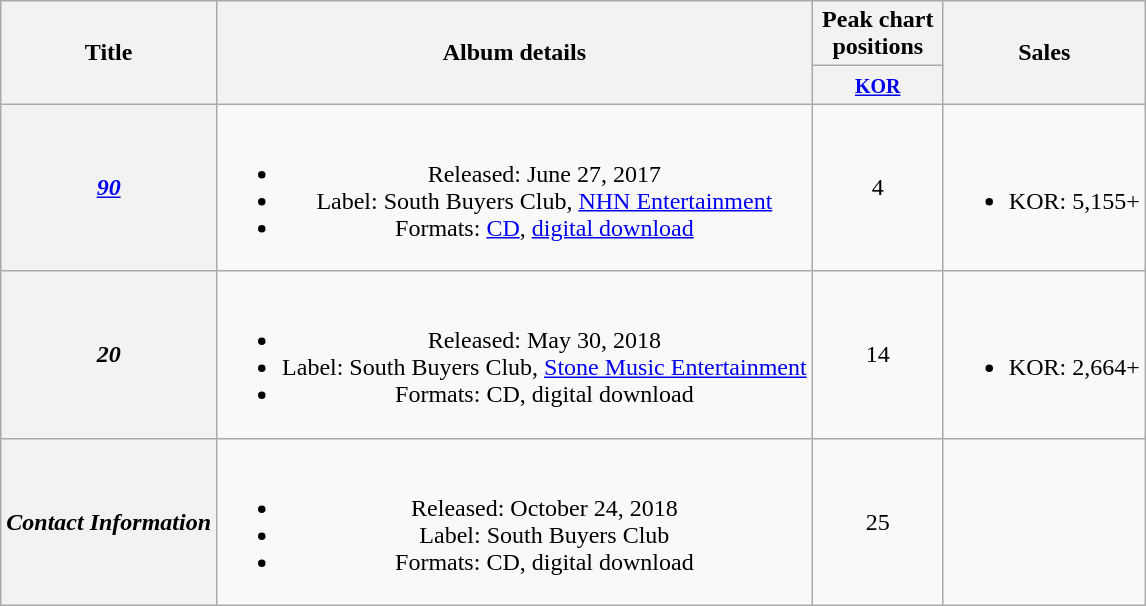<table class="wikitable plainrowheaders" style="text-align:center;">
<tr>
<th scope="col" rowspan="2">Title</th>
<th scope="col" rowspan="2">Album details</th>
<th scope="col" colspan="1" style="width:5em;">Peak chart positions</th>
<th scope="col" rowspan="2">Sales</th>
</tr>
<tr>
<th><small><a href='#'>KOR</a></small><br></th>
</tr>
<tr>
<th scope="row"><em><a href='#'>90</a></em></th>
<td><br><ul><li>Released: June 27, 2017</li><li>Label: South Buyers Club, <a href='#'>NHN Entertainment</a></li><li>Formats: <a href='#'>CD</a>, <a href='#'>digital download</a></li></ul></td>
<td>4</td>
<td><br><ul><li>KOR: 5,155+</li></ul></td>
</tr>
<tr>
<th scope="row"><em>20</em></th>
<td><br><ul><li>Released: May 30, 2018</li><li>Label: South Buyers Club, <a href='#'>Stone Music Entertainment</a></li><li>Formats: CD, digital download</li></ul></td>
<td>14</td>
<td><br><ul><li>KOR: 2,664+</li></ul></td>
</tr>
<tr>
<th scope="row"><em>Contact Information</em></th>
<td><br><ul><li>Released: October 24, 2018</li><li>Label: South Buyers Club</li><li>Formats: CD, digital download</li></ul></td>
<td>25</td>
<td></td>
</tr>
</table>
